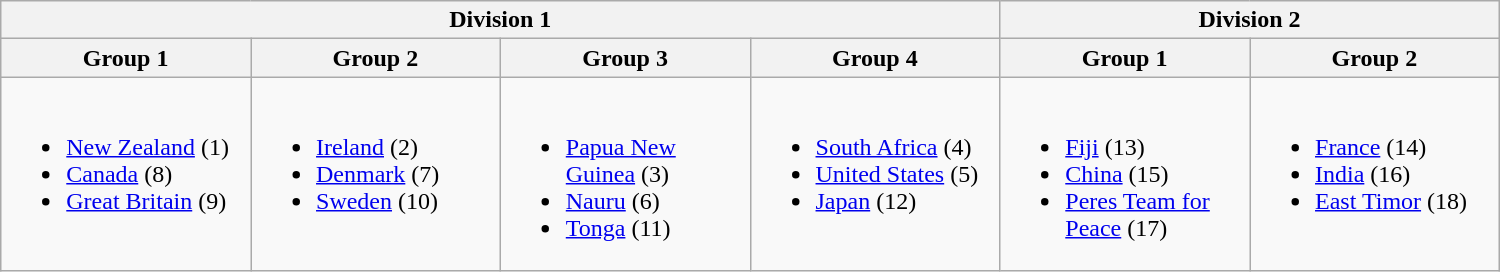<table class="wikitable" style="width:1000px;">
<tr>
<th colspan=4>Division 1</th>
<th colspan=6>Division 2</th>
</tr>
<tr>
<th width=16%>Group 1</th>
<th width=16%>Group 2</th>
<th width=16%>Group 3</th>
<th width=16%>Group 4</th>
<th width=16%>Group 1</th>
<th width=16%>Group 2</th>
</tr>
<tr style="vertical-align: top;">
<td><br><ul><li> <a href='#'>New Zealand</a> (1)</li><li> <a href='#'>Canada</a> (8)</li><li> <a href='#'>Great Britain</a> (9)</li></ul></td>
<td><br><ul><li> <a href='#'>Ireland</a> (2)</li><li> <a href='#'>Denmark</a> (7)</li><li> <a href='#'>Sweden</a> (10)</li></ul></td>
<td><br><ul><li> <a href='#'>Papua New Guinea</a> (3)</li><li> <a href='#'>Nauru</a> (6)</li><li> <a href='#'>Tonga</a> (11)</li></ul></td>
<td><br><ul><li> <a href='#'>South Africa</a> (4)</li><li> <a href='#'>United States</a> (5)</li><li> <a href='#'>Japan</a> (12)</li></ul></td>
<td><br><ul><li> <a href='#'>Fiji</a> (13)</li><li> <a href='#'>China</a> (15)</li><li> <a href='#'>Peres Team for Peace</a> (17)</li></ul></td>
<td><br><ul><li> <a href='#'>France</a> (14)</li><li> <a href='#'>India</a> (16)</li><li> <a href='#'>East Timor</a> (18)</li></ul></td>
</tr>
</table>
